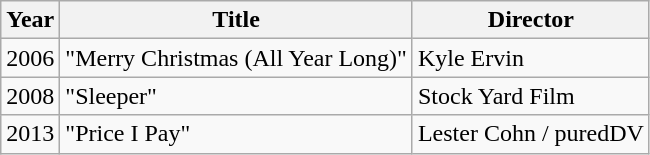<table class="wikitable">
<tr>
<th>Year</th>
<th>Title</th>
<th>Director</th>
</tr>
<tr>
<td>2006</td>
<td>"Merry Christmas (All Year Long)"</td>
<td>Kyle Ervin</td>
</tr>
<tr>
<td>2008</td>
<td>"Sleeper"</td>
<td>Stock Yard Film</td>
</tr>
<tr>
<td>2013</td>
<td>"Price I Pay"</td>
<td>Lester Cohn / puredDV</td>
</tr>
</table>
